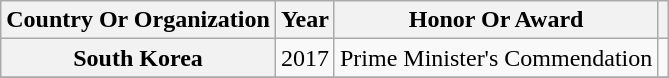<table class="wikitable plainrowheaders sortable" style="margin-right: 0;">
<tr>
<th scope="col">Country Or Organization</th>
<th scope="col">Year</th>
<th scope="col">Honor Or Award</th>
<th scope="col" class="unsortable"></th>
</tr>
<tr>
<th scope="row">South Korea</th>
<td style="text-align:center">2017</td>
<td>Prime Minister's Commendation</td>
<td style="text-align:center"></td>
</tr>
<tr>
</tr>
</table>
